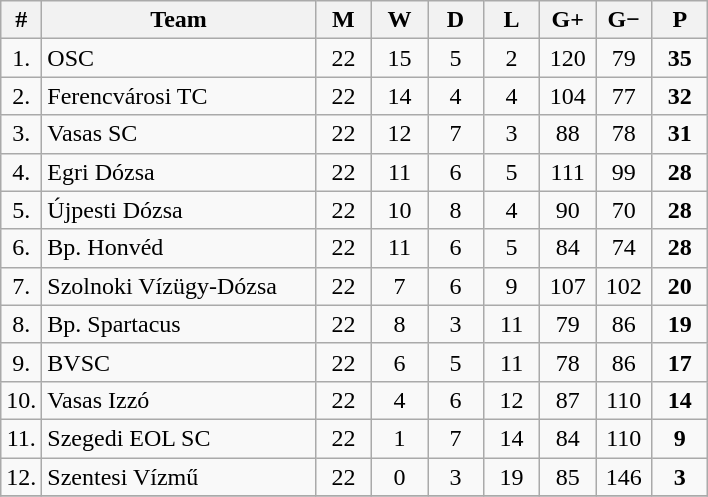<table class="wikitable" style="text-align: center;">
<tr>
<th width="15">#</th>
<th width="175">Team</th>
<th width="30">M</th>
<th width="30">W</th>
<th width="30">D</th>
<th width="30">L</th>
<th width="30">G+</th>
<th width="30">G−</th>
<th width="30">P</th>
</tr>
<tr>
<td>1.</td>
<td align="left">OSC</td>
<td>22</td>
<td>15</td>
<td>5</td>
<td>2</td>
<td>120</td>
<td>79</td>
<td><strong>35</strong></td>
</tr>
<tr>
<td>2.</td>
<td align="left">Ferencvárosi TC</td>
<td>22</td>
<td>14</td>
<td>4</td>
<td>4</td>
<td>104</td>
<td>77</td>
<td><strong>32</strong></td>
</tr>
<tr>
<td>3.</td>
<td align="left">Vasas SC</td>
<td>22</td>
<td>12</td>
<td>7</td>
<td>3</td>
<td>88</td>
<td>78</td>
<td><strong>31</strong></td>
</tr>
<tr>
<td>4.</td>
<td align="left">Egri Dózsa</td>
<td>22</td>
<td>11</td>
<td>6</td>
<td>5</td>
<td>111</td>
<td>99</td>
<td><strong>28</strong></td>
</tr>
<tr>
<td>5.</td>
<td align="left">Újpesti Dózsa</td>
<td>22</td>
<td>10</td>
<td>8</td>
<td>4</td>
<td>90</td>
<td>70</td>
<td><strong>28</strong></td>
</tr>
<tr>
<td>6.</td>
<td align="left">Bp. Honvéd</td>
<td>22</td>
<td>11</td>
<td>6</td>
<td>5</td>
<td>84</td>
<td>74</td>
<td><strong>28</strong></td>
</tr>
<tr>
<td>7.</td>
<td align="left">Szolnoki Vízügy-Dózsa</td>
<td>22</td>
<td>7</td>
<td>6</td>
<td>9</td>
<td>107</td>
<td>102</td>
<td><strong>20</strong></td>
</tr>
<tr>
<td>8.</td>
<td align="left">Bp. Spartacus</td>
<td>22</td>
<td>8</td>
<td>3</td>
<td>11</td>
<td>79</td>
<td>86</td>
<td><strong>19</strong></td>
</tr>
<tr>
<td>9.</td>
<td align="left">BVSC</td>
<td>22</td>
<td>6</td>
<td>5</td>
<td>11</td>
<td>78</td>
<td>86</td>
<td><strong>17</strong></td>
</tr>
<tr>
<td>10.</td>
<td align="left">Vasas Izzó</td>
<td>22</td>
<td>4</td>
<td>6</td>
<td>12</td>
<td>87</td>
<td>110</td>
<td><strong>14</strong></td>
</tr>
<tr>
<td>11.</td>
<td align="left">Szegedi EOL SC</td>
<td>22</td>
<td>1</td>
<td>7</td>
<td>14</td>
<td>84</td>
<td>110</td>
<td><strong>9</strong></td>
</tr>
<tr>
<td>12.</td>
<td align="left">Szentesi Vízmű</td>
<td>22</td>
<td>0</td>
<td>3</td>
<td>19</td>
<td>85</td>
<td>146</td>
<td><strong>3</strong></td>
</tr>
<tr>
</tr>
</table>
